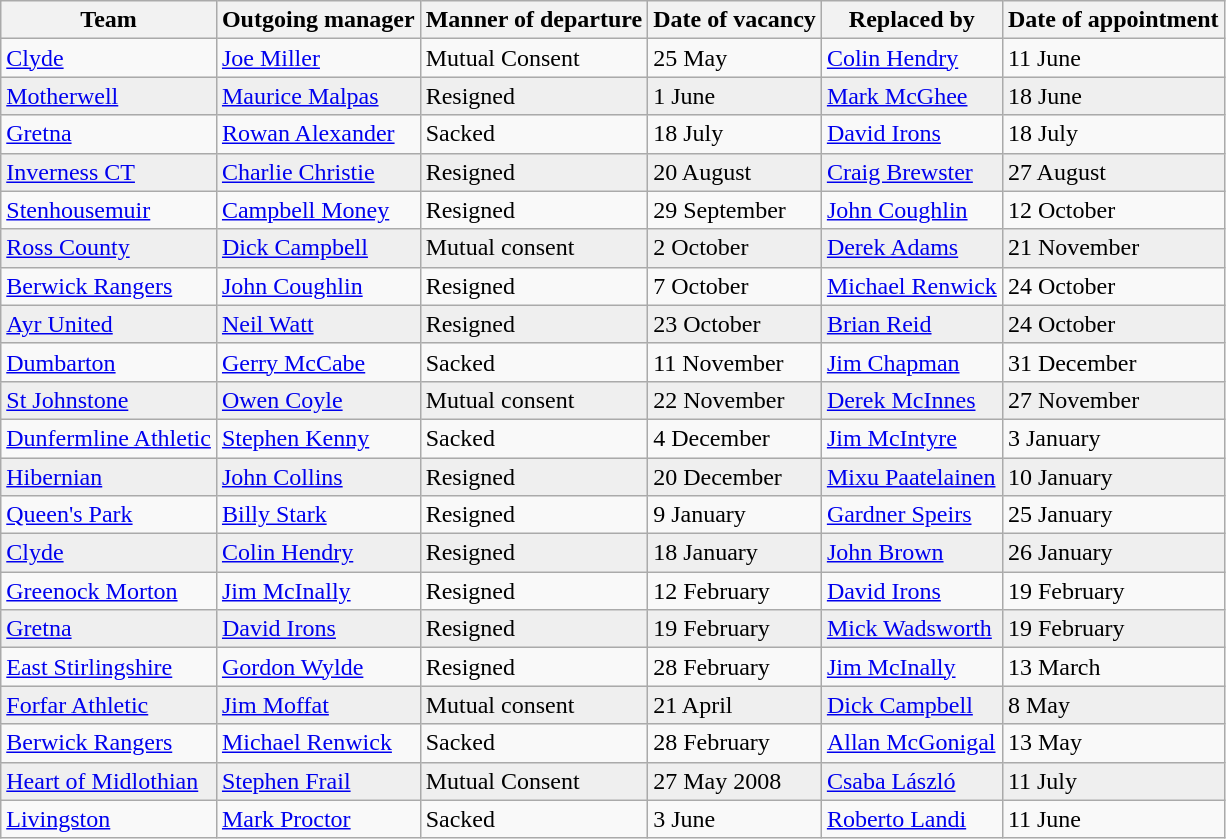<table class="wikitable">
<tr>
<th>Team</th>
<th>Outgoing manager</th>
<th>Manner of departure</th>
<th>Date of vacancy</th>
<th>Replaced by</th>
<th>Date of appointment</th>
</tr>
<tr>
<td><a href='#'>Clyde</a></td>
<td> <a href='#'>Joe Miller</a></td>
<td>Mutual Consent</td>
<td>25 May</td>
<td> <a href='#'>Colin Hendry</a></td>
<td>11 June</td>
</tr>
<tr style="background:#efefef;">
<td><a href='#'>Motherwell</a></td>
<td> <a href='#'>Maurice Malpas</a></td>
<td>Resigned</td>
<td>1 June</td>
<td> <a href='#'>Mark McGhee</a></td>
<td>18 June</td>
</tr>
<tr>
<td><a href='#'>Gretna</a></td>
<td> <a href='#'>Rowan Alexander</a></td>
<td>Sacked</td>
<td>18 July</td>
<td> <a href='#'>David Irons</a></td>
<td>18 July</td>
</tr>
<tr style="background:#efefef;">
<td><a href='#'>Inverness CT</a></td>
<td> <a href='#'>Charlie Christie</a></td>
<td>Resigned</td>
<td>20 August</td>
<td> <a href='#'>Craig Brewster</a></td>
<td>27 August</td>
</tr>
<tr>
<td><a href='#'>Stenhousemuir</a></td>
<td> <a href='#'>Campbell Money</a></td>
<td>Resigned</td>
<td>29 September</td>
<td> <a href='#'>John Coughlin</a></td>
<td>12 October</td>
</tr>
<tr style="background:#efefef;">
<td><a href='#'>Ross County</a></td>
<td> <a href='#'>Dick Campbell</a></td>
<td>Mutual consent</td>
<td>2 October</td>
<td> <a href='#'>Derek Adams</a></td>
<td>21 November</td>
</tr>
<tr>
<td><a href='#'>Berwick Rangers</a></td>
<td> <a href='#'>John Coughlin</a></td>
<td>Resigned</td>
<td>7 October</td>
<td> <a href='#'>Michael Renwick</a></td>
<td>24 October</td>
</tr>
<tr style="background:#efefef;">
<td><a href='#'>Ayr United</a></td>
<td> <a href='#'>Neil Watt</a></td>
<td>Resigned</td>
<td>23 October</td>
<td> <a href='#'>Brian Reid</a></td>
<td>24 October</td>
</tr>
<tr>
<td><a href='#'>Dumbarton</a></td>
<td> <a href='#'>Gerry McCabe</a></td>
<td>Sacked</td>
<td>11 November</td>
<td> <a href='#'>Jim Chapman</a></td>
<td>31 December</td>
</tr>
<tr style="background:#efefef;">
<td><a href='#'>St Johnstone</a></td>
<td> <a href='#'>Owen Coyle</a></td>
<td>Mutual consent</td>
<td>22 November</td>
<td> <a href='#'>Derek McInnes</a></td>
<td>27 November</td>
</tr>
<tr>
<td><a href='#'>Dunfermline Athletic</a></td>
<td> <a href='#'>Stephen Kenny</a></td>
<td>Sacked</td>
<td>4 December</td>
<td> <a href='#'>Jim McIntyre</a></td>
<td>3 January</td>
</tr>
<tr style="background:#efefef;">
<td><a href='#'>Hibernian</a></td>
<td> <a href='#'>John Collins</a></td>
<td>Resigned</td>
<td>20 December</td>
<td> <a href='#'>Mixu Paatelainen</a></td>
<td>10 January</td>
</tr>
<tr>
<td><a href='#'>Queen's Park</a></td>
<td> <a href='#'>Billy Stark</a></td>
<td>Resigned</td>
<td>9 January</td>
<td> <a href='#'>Gardner Speirs</a></td>
<td>25 January</td>
</tr>
<tr style="background:#efefef;">
<td><a href='#'>Clyde</a></td>
<td> <a href='#'>Colin Hendry</a></td>
<td>Resigned</td>
<td>18 January</td>
<td> <a href='#'>John Brown</a></td>
<td>26 January</td>
</tr>
<tr>
<td><a href='#'>Greenock Morton</a></td>
<td> <a href='#'>Jim McInally</a></td>
<td>Resigned</td>
<td>12 February</td>
<td> <a href='#'>David Irons</a></td>
<td>19 February</td>
</tr>
<tr style="background:#efefef;">
<td><a href='#'>Gretna</a></td>
<td> <a href='#'>David Irons</a></td>
<td>Resigned</td>
<td>19 February</td>
<td> <a href='#'>Mick Wadsworth</a></td>
<td>19 February</td>
</tr>
<tr>
<td><a href='#'>East Stirlingshire</a></td>
<td> <a href='#'>Gordon Wylde</a></td>
<td>Resigned</td>
<td>28 February</td>
<td> <a href='#'>Jim McInally</a></td>
<td>13 March</td>
</tr>
<tr style="background:#efefef;">
<td><a href='#'>Forfar Athletic</a></td>
<td> <a href='#'>Jim Moffat</a></td>
<td>Mutual consent</td>
<td>21 April</td>
<td> <a href='#'>Dick Campbell</a></td>
<td>8 May</td>
</tr>
<tr>
<td><a href='#'>Berwick Rangers</a></td>
<td> <a href='#'>Michael Renwick</a></td>
<td>Sacked</td>
<td>28 February</td>
<td> <a href='#'>Allan McGonigal</a></td>
<td>13 May</td>
</tr>
<tr style="background:#efefef;">
<td><a href='#'>Heart of Midlothian</a></td>
<td> <a href='#'>Stephen Frail</a></td>
<td>Mutual Consent</td>
<td>27 May 2008</td>
<td> <a href='#'>Csaba László</a></td>
<td>11 July</td>
</tr>
<tr>
<td><a href='#'>Livingston</a></td>
<td> <a href='#'>Mark Proctor</a></td>
<td>Sacked</td>
<td>3 June</td>
<td> <a href='#'>Roberto Landi</a></td>
<td>11 June</td>
</tr>
</table>
